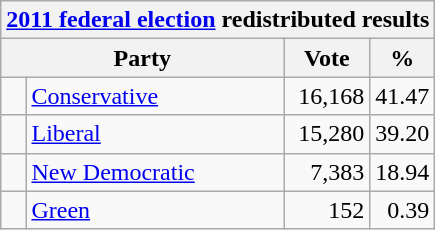<table class="wikitable">
<tr>
<th colspan="4"><a href='#'>2011 federal election</a> redistributed results</th>
</tr>
<tr>
<th bgcolor="#DDDDFF" width="130px" colspan="2">Party</th>
<th bgcolor="#DDDDFF" width="50px">Vote</th>
<th bgcolor="#DDDDFF" width="30px">%</th>
</tr>
<tr>
<td> </td>
<td><a href='#'>Conservative</a></td>
<td align=right>16,168</td>
<td align=right>41.47</td>
</tr>
<tr>
<td> </td>
<td><a href='#'>Liberal</a></td>
<td align=right>15,280</td>
<td align=right>39.20</td>
</tr>
<tr>
<td> </td>
<td><a href='#'>New Democratic</a></td>
<td align=right>7,383</td>
<td align=right>18.94</td>
</tr>
<tr>
<td> </td>
<td><a href='#'>Green</a></td>
<td align=right>152</td>
<td align=right>0.39</td>
</tr>
</table>
